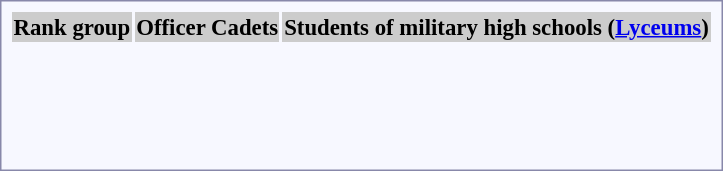<table style="border:1px solid #8888aa; background-color:#f7f8ff; padding:5px; font-size:95%; margin: 0px 12px 12px 0px; text-align:center;">
<tr bgcolor="#CCCCCC">
<th>Rank group</th>
<th colspan=5>Officer Cadets</th>
<th colspan=4>Students of military high schools (<a href='#'>Lyceums</a>)</th>
</tr>
<tr>
<td rowspan=2><strong></strong></td>
<td></td>
<td></td>
<td></td>
<td></td>
<td></td>
<td></td>
<td></td>
<td></td>
<td></td>
</tr>
<tr>
<td><br></td>
<td><br></td>
<td><br></td>
<td><br></td>
<td><br></td>
<td><br></td>
<td><br></td>
<td><br></td>
<td><br></td>
</tr>
<tr>
<td rowspan=2><strong></strong></td>
<td></td>
<td></td>
<td></td>
<td></td>
<td></td>
<td></td>
<td></td>
<td></td>
<td></td>
</tr>
<tr>
<td><br></td>
<td><br></td>
<td><br></td>
<td><br></td>
<td><br></td>
<td><br></td>
<td><br></td>
<td><br></td>
<td><br></td>
</tr>
<tr>
<td rowspan=2><strong></strong></td>
<td></td>
<td></td>
<td></td>
<td></td>
<td></td>
</tr>
<tr>
<td><br></td>
<td><br></td>
<td><br></td>
<td><br></td>
<td><br></td>
<td><br></td>
<td><br></td>
<td><br></td>
<td><br></td>
</tr>
</table>
